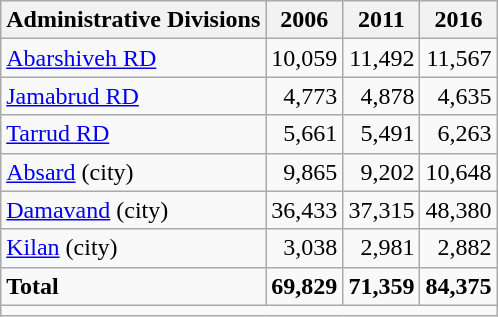<table class="wikitable">
<tr>
<th>Administrative Divisions</th>
<th>2006</th>
<th>2011</th>
<th>2016</th>
</tr>
<tr>
<td><a href='#'>Abarshiveh RD</a></td>
<td style="text-align: right;">10,059</td>
<td style="text-align: right;">11,492</td>
<td style="text-align: right;">11,567</td>
</tr>
<tr>
<td><a href='#'>Jamabrud RD</a></td>
<td style="text-align: right;">4,773</td>
<td style="text-align: right;">4,878</td>
<td style="text-align: right;">4,635</td>
</tr>
<tr>
<td><a href='#'>Tarrud RD</a></td>
<td style="text-align: right;">5,661</td>
<td style="text-align: right;">5,491</td>
<td style="text-align: right;">6,263</td>
</tr>
<tr>
<td><a href='#'>Absard</a> (city)</td>
<td style="text-align: right;">9,865</td>
<td style="text-align: right;">9,202</td>
<td style="text-align: right;">10,648</td>
</tr>
<tr>
<td><a href='#'>Damavand</a> (city)</td>
<td style="text-align: right;">36,433</td>
<td style="text-align: right;">37,315</td>
<td style="text-align: right;">48,380</td>
</tr>
<tr>
<td><a href='#'>Kilan</a> (city)</td>
<td style="text-align: right;">3,038</td>
<td style="text-align: right;">2,981</td>
<td style="text-align: right;">2,882</td>
</tr>
<tr>
<td><strong>Total</strong></td>
<td style="text-align: right;"><strong>69,829</strong></td>
<td style="text-align: right;"><strong>71,359</strong></td>
<td style="text-align: right;"><strong>84,375</strong></td>
</tr>
<tr>
<td colspan=4></td>
</tr>
</table>
